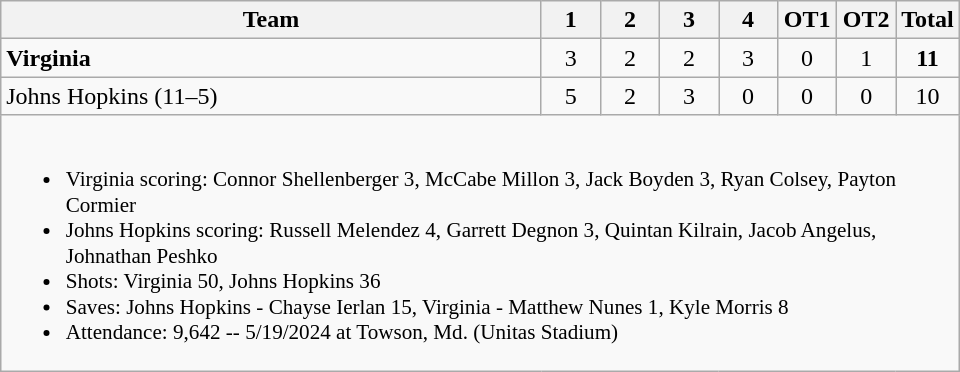<table class="wikitable" style="text-align:center; max-width:40em">
<tr>
<th>Team</th>
<th style="width:2em">1</th>
<th style="width:2em">2</th>
<th style="width:2em">3</th>
<th style="width:2em">4</th>
<th style="width:2em">OT1</th>
<th style="width:2em">OT2</th>
<th style="width:2em">Total</th>
</tr>
<tr>
<td style="text-align:left"><strong>Virginia</strong></td>
<td>3</td>
<td>2</td>
<td>2</td>
<td>3</td>
<td>0</td>
<td>1</td>
<td><strong>11</strong></td>
</tr>
<tr>
<td style="text-align:left">Johns Hopkins (11–5)</td>
<td>5</td>
<td>2</td>
<td>3</td>
<td>0</td>
<td>0</td>
<td>0</td>
<td>10</td>
</tr>
<tr>
<td colspan=8 style="text-align:left; font-size:88%;"><br><ul><li>Virginia scoring: Connor Shellenberger 3, McCabe Millon 3, Jack Boyden 3, Ryan Colsey, Payton Cormier</li><li>Johns Hopkins scoring: Russell Melendez 4, Garrett Degnon 3, Quintan Kilrain, Jacob Angelus, Johnathan Peshko</li><li>Shots: Virginia 50, Johns Hopkins 36</li><li>Saves: Johns Hopkins - Chayse Ierlan 15, Virginia - Matthew Nunes 1, Kyle Morris 8</li><li>Attendance: 9,642 -- 5/19/2024 at Towson, Md. (Unitas Stadium)</li></ul></td>
</tr>
</table>
